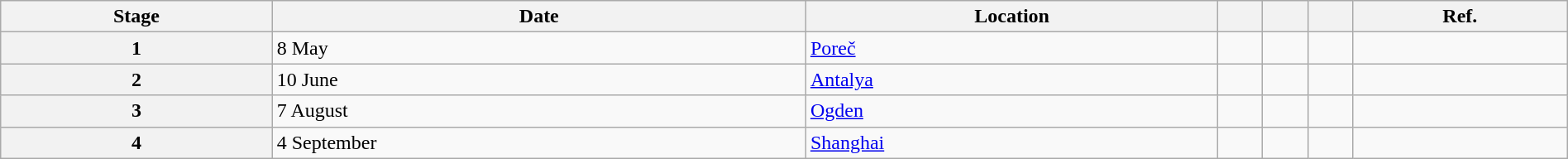<table class="wikitable" style="width:100%">
<tr>
<th>Stage</th>
<th>Date</th>
<th>Location</th>
<th></th>
<th></th>
<th></th>
<th>Ref.</th>
</tr>
<tr>
<th>1</th>
<td>8 May</td>
<td> <a href='#'>Poreč</a></td>
<td></td>
<td></td>
<td></td>
<td></td>
</tr>
<tr>
<th>2</th>
<td>10 June</td>
<td> <a href='#'>Antalya</a></td>
<td></td>
<td></td>
<td></td>
<td></td>
</tr>
<tr>
<th>3</th>
<td>7 August</td>
<td> <a href='#'>Ogden</a></td>
<td></td>
<td></td>
<td></td>
<td></td>
</tr>
<tr>
<th>4</th>
<td>4 September</td>
<td> <a href='#'>Shanghai</a></td>
<td></td>
<td></td>
<td></td>
<td></td>
</tr>
</table>
